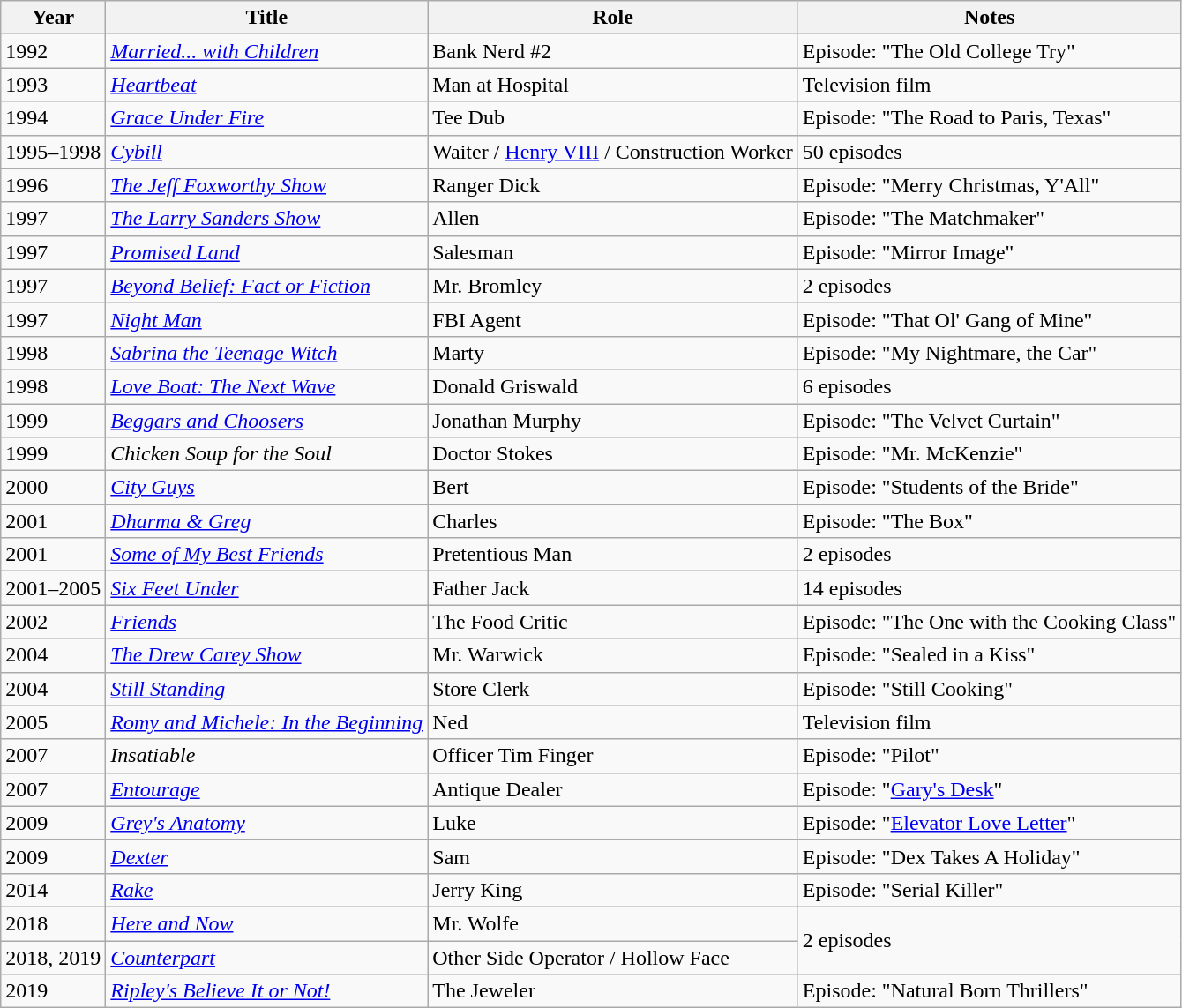<table class="wikitable sortable">
<tr>
<th>Year</th>
<th>Title</th>
<th>Role</th>
<th>Notes</th>
</tr>
<tr>
<td>1992</td>
<td><em><a href='#'>Married... with Children</a></em></td>
<td>Bank Nerd #2</td>
<td>Episode: "The Old College Try"</td>
</tr>
<tr>
<td>1993</td>
<td><a href='#'><em>Heartbeat</em></a></td>
<td>Man at Hospital</td>
<td>Television film</td>
</tr>
<tr>
<td>1994</td>
<td><em><a href='#'>Grace Under Fire</a></em></td>
<td>Tee Dub</td>
<td>Episode: "The Road to Paris, Texas"</td>
</tr>
<tr>
<td>1995–1998</td>
<td><em><a href='#'>Cybill</a></em></td>
<td>Waiter / <a href='#'>Henry VIII</a> / Construction Worker</td>
<td>50 episodes</td>
</tr>
<tr>
<td>1996</td>
<td><em><a href='#'>The Jeff Foxworthy Show</a></em></td>
<td>Ranger Dick</td>
<td>Episode: "Merry Christmas, Y'All"</td>
</tr>
<tr>
<td>1997</td>
<td><em><a href='#'>The Larry Sanders Show</a></em></td>
<td>Allen</td>
<td>Episode: "The Matchmaker"</td>
</tr>
<tr>
<td>1997</td>
<td><a href='#'><em>Promised Land</em></a></td>
<td>Salesman</td>
<td>Episode: "Mirror Image"</td>
</tr>
<tr>
<td>1997</td>
<td><em><a href='#'>Beyond Belief: Fact or Fiction</a></em></td>
<td>Mr. Bromley</td>
<td>2 episodes</td>
</tr>
<tr>
<td>1997</td>
<td><a href='#'><em>Night Man</em></a></td>
<td>FBI Agent</td>
<td>Episode: "That Ol' Gang of Mine"</td>
</tr>
<tr>
<td>1998</td>
<td><a href='#'><em>Sabrina the Teenage Witch</em></a></td>
<td>Marty</td>
<td>Episode: "My Nightmare, the Car"</td>
</tr>
<tr>
<td>1998</td>
<td><em><a href='#'>Love Boat: The Next Wave</a></em></td>
<td>Donald Griswald</td>
<td>6 episodes</td>
</tr>
<tr>
<td>1999</td>
<td><a href='#'><em>Beggars and Choosers</em></a></td>
<td>Jonathan Murphy</td>
<td>Episode: "The Velvet Curtain"</td>
</tr>
<tr>
<td>1999</td>
<td><em>Chicken Soup for the Soul</em></td>
<td>Doctor Stokes</td>
<td>Episode: "Mr. McKenzie"</td>
</tr>
<tr>
<td>2000</td>
<td><em><a href='#'>City Guys</a></em></td>
<td>Bert</td>
<td>Episode: "Students of the Bride"</td>
</tr>
<tr>
<td>2001</td>
<td><em><a href='#'>Dharma & Greg</a></em></td>
<td>Charles</td>
<td>Episode: "The Box"</td>
</tr>
<tr>
<td>2001</td>
<td><em><a href='#'>Some of My Best Friends</a></em></td>
<td>Pretentious Man</td>
<td>2 episodes</td>
</tr>
<tr>
<td>2001–2005</td>
<td><a href='#'><em>Six Feet Under</em></a></td>
<td>Father Jack</td>
<td>14 episodes</td>
</tr>
<tr>
<td>2002</td>
<td><em><a href='#'>Friends</a></em></td>
<td>The Food Critic</td>
<td>Episode: "The One with the Cooking Class"</td>
</tr>
<tr>
<td>2004</td>
<td><em><a href='#'>The Drew Carey Show</a></em></td>
<td>Mr. Warwick</td>
<td>Episode: "Sealed in a Kiss"</td>
</tr>
<tr>
<td>2004</td>
<td><a href='#'><em>Still Standing</em></a></td>
<td>Store Clerk</td>
<td>Episode: "Still Cooking"</td>
</tr>
<tr>
<td>2005</td>
<td><em><a href='#'>Romy and Michele: In the Beginning</a></em></td>
<td>Ned</td>
<td>Television film</td>
</tr>
<tr>
<td>2007</td>
<td><em>Insatiable</em></td>
<td>Officer Tim Finger</td>
<td>Episode: "Pilot"</td>
</tr>
<tr>
<td>2007</td>
<td><a href='#'><em>Entourage</em></a></td>
<td>Antique Dealer</td>
<td>Episode: "<a href='#'>Gary's Desk</a>"</td>
</tr>
<tr>
<td>2009</td>
<td><em><a href='#'>Grey's Anatomy</a></em></td>
<td>Luke</td>
<td>Episode: "<a href='#'>Elevator Love Letter</a>"</td>
</tr>
<tr>
<td>2009</td>
<td><a href='#'><em>Dexter</em></a></td>
<td>Sam</td>
<td>Episode: "Dex Takes A Holiday"</td>
</tr>
<tr>
<td>2014</td>
<td><a href='#'><em>Rake</em></a></td>
<td>Jerry King</td>
<td>Episode: "Serial Killer"</td>
</tr>
<tr>
<td>2018</td>
<td><a href='#'><em>Here and Now</em></a></td>
<td>Mr. Wolfe</td>
<td rowspan="2">2 episodes</td>
</tr>
<tr>
<td>2018, 2019</td>
<td><a href='#'><em>Counterpart</em></a></td>
<td>Other Side Operator / Hollow Face</td>
</tr>
<tr>
<td>2019</td>
<td><em><a href='#'>Ripley's Believe It or Not!</a></em></td>
<td>The Jeweler</td>
<td>Episode: "Natural Born Thrillers"</td>
</tr>
</table>
